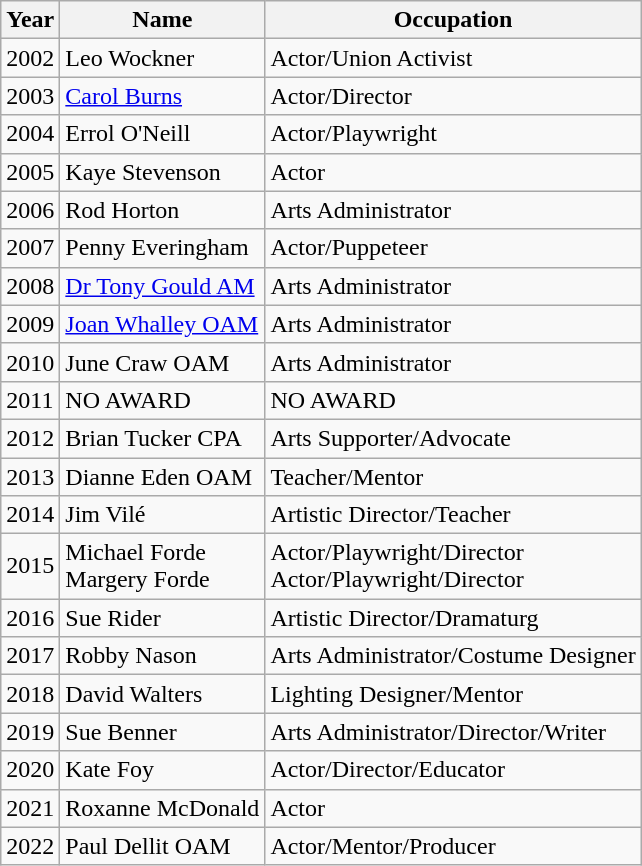<table class="wikitable">
<tr>
<th>Year</th>
<th>Name</th>
<th>Occupation</th>
</tr>
<tr>
<td>2002</td>
<td>Leo Wockner</td>
<td>Actor/Union Activist</td>
</tr>
<tr>
<td>2003</td>
<td><a href='#'>Carol Burns</a></td>
<td>Actor/Director</td>
</tr>
<tr>
<td>2004</td>
<td>Errol O'Neill</td>
<td>Actor/Playwright</td>
</tr>
<tr>
<td>2005</td>
<td>Kaye Stevenson</td>
<td>Actor</td>
</tr>
<tr>
<td>2006</td>
<td>Rod Horton</td>
<td>Arts Administrator</td>
</tr>
<tr>
<td>2007</td>
<td>Penny Everingham</td>
<td>Actor/Puppeteer</td>
</tr>
<tr>
<td>2008</td>
<td><a href='#'>Dr Tony Gould AM</a></td>
<td>Arts Administrator</td>
</tr>
<tr>
<td>2009</td>
<td><a href='#'>Joan Whalley OAM</a></td>
<td>Arts Administrator</td>
</tr>
<tr>
<td>2010</td>
<td>June Craw OAM</td>
<td>Arts Administrator</td>
</tr>
<tr>
<td>2011</td>
<td>NO AWARD</td>
<td>NO AWARD</td>
</tr>
<tr>
<td>2012</td>
<td>Brian Tucker CPA</td>
<td>Arts Supporter/Advocate</td>
</tr>
<tr>
<td>2013</td>
<td>Dianne Eden OAM</td>
<td>Teacher/Mentor</td>
</tr>
<tr>
<td>2014</td>
<td>Jim Vilé</td>
<td>Artistic Director/Teacher</td>
</tr>
<tr>
<td>2015</td>
<td>Michael Forde<br>Margery Forde</td>
<td>Actor/Playwright/Director<br>Actor/Playwright/Director</td>
</tr>
<tr>
<td>2016</td>
<td>Sue Rider</td>
<td>Artistic Director/Dramaturg</td>
</tr>
<tr>
<td>2017</td>
<td>Robby Nason</td>
<td>Arts Administrator/Costume Designer</td>
</tr>
<tr>
<td>2018</td>
<td>David Walters</td>
<td>Lighting Designer/Mentor</td>
</tr>
<tr>
<td>2019</td>
<td>Sue Benner</td>
<td>Arts Administrator/Director/Writer</td>
</tr>
<tr>
<td>2020</td>
<td>Kate Foy</td>
<td>Actor/Director/Educator</td>
</tr>
<tr>
<td>2021</td>
<td>Roxanne McDonald</td>
<td>Actor</td>
</tr>
<tr>
<td>2022</td>
<td>Paul Dellit OAM</td>
<td>Actor/Mentor/Producer</td>
</tr>
</table>
